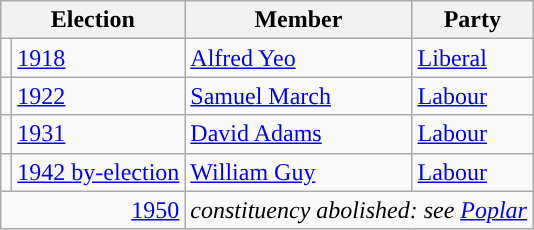<table class="wikitable">
<tr>
<th colspan="2">Election</th>
<th>Member</th>
<th>Party</th>
</tr>
<tr>
<td style="color:inherit;background-color: "></td>
<td><a href='#'>1918</a></td>
<td><a href='#'>Alfred Yeo</a></td>
<td><a href='#'>Liberal</a></td>
</tr>
<tr>
<td style="color:inherit;background-color: "></td>
<td><a href='#'>1922</a></td>
<td><a href='#'>Samuel March</a></td>
<td><a href='#'>Labour</a></td>
</tr>
<tr>
<td style="color:inherit;background-color: "></td>
<td><a href='#'>1931</a></td>
<td><a href='#'>David Adams</a></td>
<td><a href='#'>Labour</a></td>
</tr>
<tr>
<td style="color:inherit;background-color: "></td>
<td><a href='#'>1942 by-election</a></td>
<td><a href='#'>William Guy</a></td>
<td><a href='#'>Labour</a></td>
</tr>
<tr>
<td colspan="2" align="right"><a href='#'>1950</a></td>
<td colspan="2"><em>constituency abolished: see <a href='#'>Poplar</a></em></td>
</tr>
</table>
